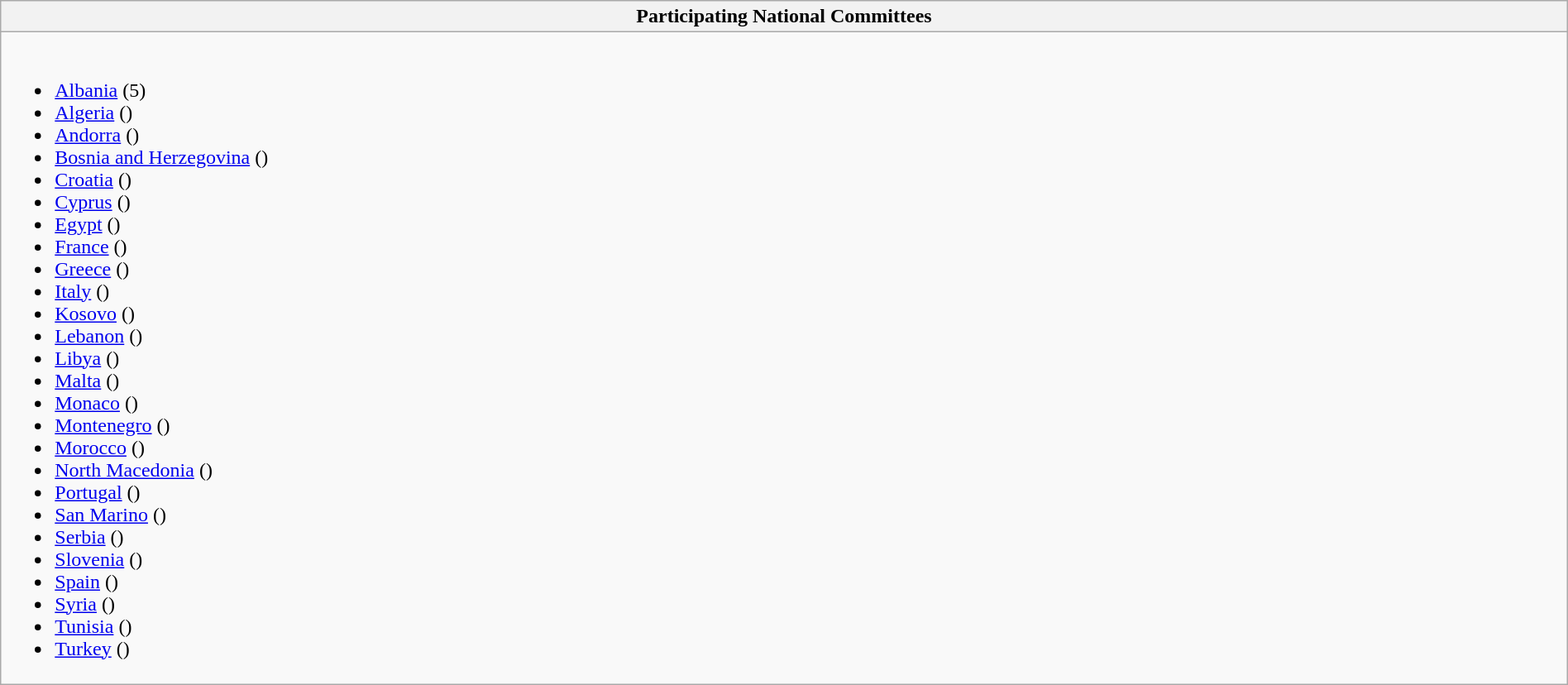<table class="wikitable collapsible" style="width:100%;">
<tr>
<th>Participating National Committees</th>
</tr>
<tr>
<td><br><ul><li> <a href='#'>Albania</a> (5)</li><li> <a href='#'>Algeria</a> ()</li><li> <a href='#'>Andorra</a> ()</li><li> <a href='#'>Bosnia and Herzegovina</a> ()</li><li> <a href='#'>Croatia</a> ()</li><li> <a href='#'>Cyprus</a> ()</li><li> <a href='#'>Egypt</a> ()</li><li> <a href='#'>France</a> ()</li><li> <a href='#'>Greece</a> ()</li><li> <a href='#'>Italy</a> ()</li><li> <a href='#'>Kosovo</a> ()</li><li> <a href='#'>Lebanon</a> ()</li><li> <a href='#'>Libya</a> ()</li><li> <a href='#'>Malta</a> ()</li><li> <a href='#'>Monaco</a> ()</li><li> <a href='#'>Montenegro</a> ()</li><li> <a href='#'>Morocco</a> ()</li><li> <a href='#'>North Macedonia</a> ()</li><li> <a href='#'>Portugal</a> ()</li><li> <a href='#'>San Marino</a> ()</li><li> <a href='#'>Serbia</a> ()</li><li> <a href='#'>Slovenia</a> ()</li><li> <a href='#'>Spain</a> ()</li><li> <a href='#'>Syria</a> ()</li><li> <a href='#'>Tunisia</a> ()</li><li> <a href='#'>Turkey</a> ()</li></ul></td>
</tr>
</table>
